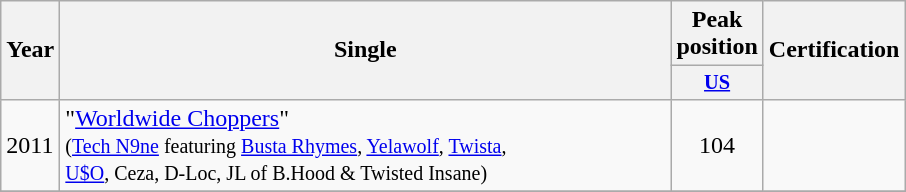<table class="wikitable plainrowheaders" style="text-align:left;" border="1">
<tr>
<th scope="col" rowspan="2" style="width:2em;">Year</th>
<th scope="col" rowspan="2" style="width:25em;">Single</th>
<th scope="col" colspan="1">Peak position</th>
<th scope="col" rowspan="2">Certification</th>
</tr>
<tr>
<th scope="col" style="width:3em;font-size:85%;"><a href='#'>US</a></th>
</tr>
<tr>
<td>2011</td>
<td>"<a href='#'>Worldwide Choppers</a>" <br><small>(<a href='#'>Tech N9ne</a> featuring <a href='#'>Busta Rhymes</a>, <a href='#'>Yelawolf</a>, <a href='#'>Twista</a>,<br> <a href='#'>U$O</a>, Ceza, D-Loc, JL of B.Hood & Twisted Insane)</small></td>
<td style="text-align:center;">104</td>
<td></td>
</tr>
<tr>
</tr>
</table>
